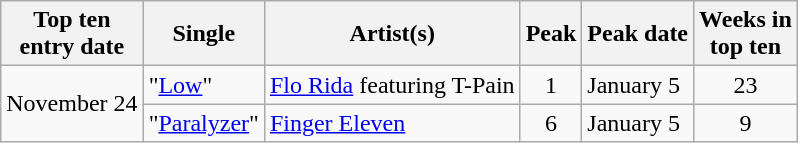<table class="wikitable sortable">
<tr>
<th>Top ten<br>entry date</th>
<th>Single</th>
<th>Artist(s)</th>
<th data-sort-type="number">Peak</th>
<th>Peak date</th>
<th data-sort-type="number">Weeks in<br>top ten</th>
</tr>
<tr>
<td rowspan="2">November 24</td>
<td>"<a href='#'>Low</a>"</td>
<td><a href='#'>Flo Rida</a> featuring T-Pain</td>
<td align=center>1</td>
<td>January 5</td>
<td align=center>23</td>
</tr>
<tr>
<td>"<a href='#'>Paralyzer</a>"</td>
<td><a href='#'>Finger Eleven</a></td>
<td align=center>6</td>
<td>January 5</td>
<td align=center>9</td>
</tr>
</table>
